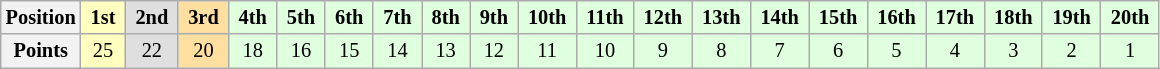<table class="wikitable" style="font-size:85%; text-align:center">
<tr>
<th>Position</th>
<td style="background:#ffffbf;"> <strong>1st</strong> </td>
<td style="background:#dfdfdf;"> <strong>2nd</strong> </td>
<td style="background:#ffdf9f;"> <strong>3rd</strong> </td>
<td style="background:#dfffdf;"> <strong>4th</strong> </td>
<td style="background:#dfffdf;"> <strong>5th</strong> </td>
<td style="background:#dfffdf;"> <strong>6th</strong> </td>
<td style="background:#dfffdf;"> <strong>7th</strong> </td>
<td style="background:#dfffdf;"> <strong>8th</strong> </td>
<td style="background:#dfffdf;"> <strong>9th</strong> </td>
<td style="background:#dfffdf;"> <strong>10th</strong> </td>
<td style="background:#dfffdf;"> <strong>11th</strong> </td>
<td style="background:#dfffdf;"> <strong>12th</strong> </td>
<td style="background:#dfffdf;"> <strong>13th</strong> </td>
<td style="background:#dfffdf;"> <strong>14th</strong> </td>
<td style="background:#dfffdf;"> <strong>15th</strong> </td>
<td style="background:#dfffdf;"> <strong>16th</strong> </td>
<td style="background:#dfffdf;"> <strong>17th</strong> </td>
<td style="background:#dfffdf;"> <strong>18th</strong> </td>
<td style="background:#dfffdf;"> <strong>19th</strong> </td>
<td style="background:#dfffdf;"> <strong>20th</strong> </td>
</tr>
<tr>
<th>Points</th>
<td style="background:#ffffbf;">25</td>
<td style="background:#dfdfdf;">22</td>
<td style="background:#ffdf9f;">20</td>
<td style="background:#dfffdf;">18</td>
<td style="background:#dfffdf;">16</td>
<td style="background:#dfffdf;">15</td>
<td style="background:#dfffdf;">14</td>
<td style="background:#dfffdf;">13</td>
<td style="background:#dfffdf;">12</td>
<td style="background:#dfffdf;">11</td>
<td style="background:#dfffdf;">10</td>
<td style="background:#dfffdf;">9</td>
<td style="background:#dfffdf;">8</td>
<td style="background:#dfffdf;">7</td>
<td style="background:#dfffdf;">6</td>
<td style="background:#dfffdf;">5</td>
<td style="background:#dfffdf;">4</td>
<td style="background:#dfffdf;">3</td>
<td style="background:#dfffdf;">2</td>
<td style="background:#dfffdf;">1</td>
</tr>
</table>
